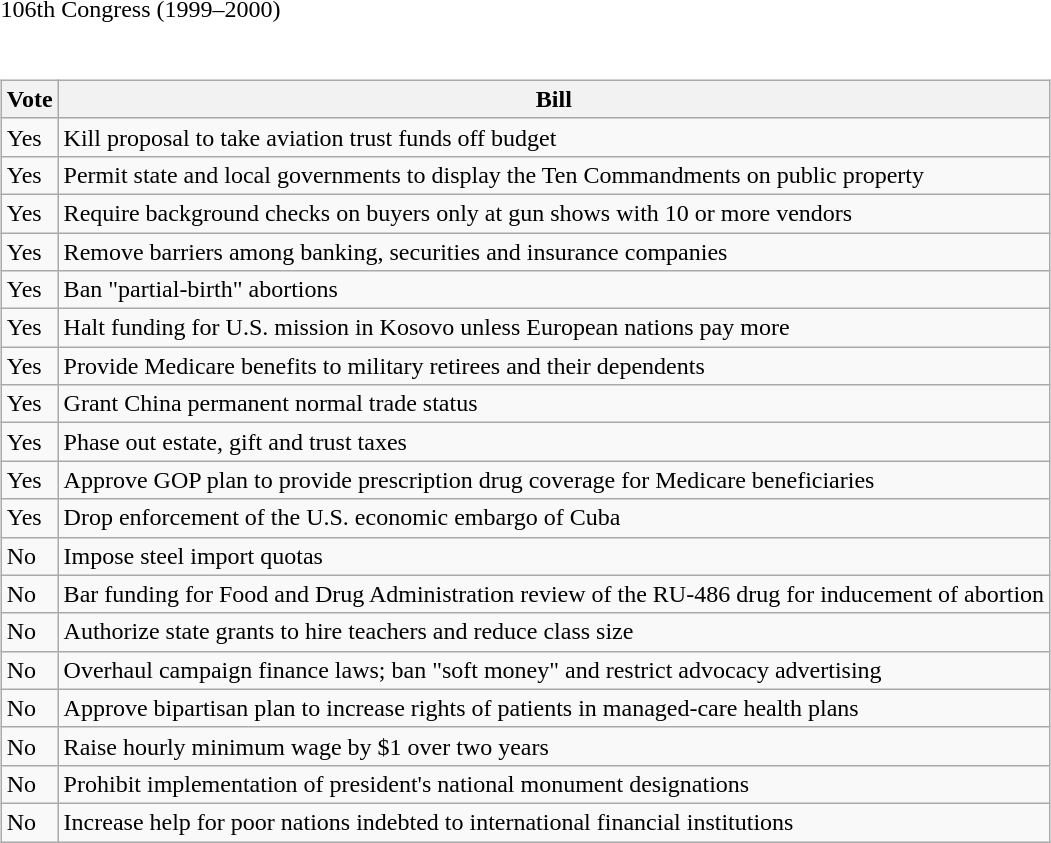<table>
<tr>
<td width="100%" align="left">106th Congress (1999–2000)</td>
</tr>
<tr valign="top">
<td><br><table class="wikitable collapsible collapsed" style="margin-left:auto;margin-right:auto;text-align:left">
<tr bgcolor="#ececec" valign=top>
<th>Vote</th>
<th>Bill</th>
</tr>
<tr>
<td align="left">Yes</td>
<td align="left">Kill proposal to take aviation trust funds off budget</td>
</tr>
<tr>
<td align="left">Yes</td>
<td align="left">Permit state and local governments to display the Ten Commandments on public property</td>
</tr>
<tr>
<td align="left">Yes</td>
<td align="left">Require background checks on buyers only at gun shows with 10 or more vendors</td>
</tr>
<tr>
<td align="left">Yes</td>
<td align="left">Remove barriers among banking, securities and insurance companies</td>
</tr>
<tr>
<td align="left">Yes</td>
<td align="left">Ban "partial-birth" abortions</td>
</tr>
<tr>
<td align="left">Yes</td>
<td align="left">Halt funding for U.S. mission in Kosovo unless European nations pay more</td>
</tr>
<tr>
<td align="left">Yes</td>
<td align="left">Provide Medicare benefits to military retirees and their dependents</td>
</tr>
<tr>
<td align="left">Yes</td>
<td align="left">Grant China permanent normal trade status</td>
</tr>
<tr>
<td align="left">Yes</td>
<td align="left">Phase out estate, gift and trust taxes</td>
</tr>
<tr>
<td align="left">Yes</td>
<td align="left">Approve GOP plan to provide prescription drug coverage for Medicare beneficiaries</td>
</tr>
<tr>
<td align="left">Yes</td>
<td align="left">Drop enforcement of the U.S. economic embargo of Cuba</td>
</tr>
<tr>
<td align="left">No</td>
<td align="left">Impose steel import quotas</td>
</tr>
<tr>
<td align="left">No</td>
<td align="left">Bar funding for Food and Drug Administration review of the RU-486 drug for inducement of abortion</td>
</tr>
<tr>
<td align="left">No</td>
<td align="left">Authorize state grants to hire teachers and reduce class size</td>
</tr>
<tr>
<td align="left">No</td>
<td align="left">Overhaul campaign finance laws; ban "soft money" and restrict advocacy advertising</td>
</tr>
<tr>
<td align="left">No</td>
<td align="left">Approve bipartisan plan to increase rights of patients in managed-care health plans</td>
</tr>
<tr>
<td align="left">No</td>
<td align="left">Raise hourly minimum wage by $1 over two years</td>
</tr>
<tr>
<td align="left">No</td>
<td align="left">Prohibit implementation of president's national monument designations</td>
</tr>
<tr>
<td align="left">No</td>
<td align="left">Increase help for poor nations indebted to international financial institutions</td>
</tr>
</table>
</td>
</tr>
</table>
